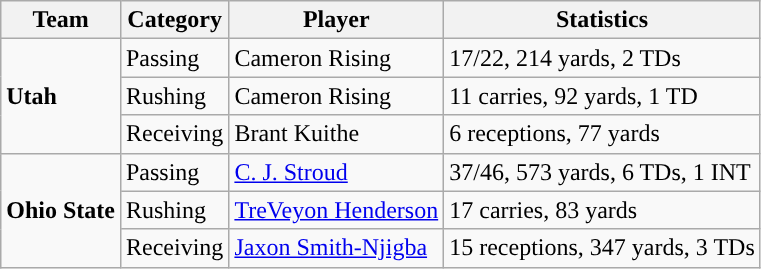<table class="wikitable" style="float: left;">
<tr>
<th>Team</th>
<th>Category</th>
<th>Player</th>
<th>Statistics</th>
</tr>
<tr>
<td rowspan=3><strong>Utah</strong></td>
<td>Passing</td>
<td>Cameron Rising</td>
<td>17/22, 214 yards, 2 TDs</td>
</tr>
<tr>
<td>Rushing</td>
<td>Cameron Rising</td>
<td>11 carries, 92 yards, 1 TD</td>
</tr>
<tr>
<td>Receiving</td>
<td>Brant Kuithe</td>
<td>6 receptions, 77 yards</td>
</tr>
<tr>
<td rowspan=3><strong>Ohio State</strong></td>
<td>Passing</td>
<td><a href='#'>C. J. Stroud</a></td>
<td>37/46, 573 yards, 6 TDs, 1 INT</td>
</tr>
<tr>
<td>Rushing</td>
<td><a href='#'>TreVeyon Henderson</a></td>
<td>17 carries, 83 yards</td>
</tr>
<tr>
<td>Receiving</td>
<td><a href='#'>Jaxon Smith-Njigba</a></td>
<td>15 receptions, 347 yards, 3 TDs</td>
</tr>
</table>
